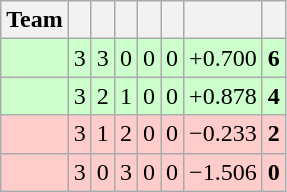<table class="wikitable" style="text-align:center">
<tr style="tittlebackground:lightblue;">
<th>Team</th>
<th></th>
<th></th>
<th></th>
<th></th>
<th></th>
<th></th>
<th></th>
</tr>
<tr style="background:#cfc;">
<td style="text-align:left"></td>
<td>3</td>
<td>3</td>
<td>0</td>
<td>0</td>
<td>0</td>
<td>+0.700</td>
<td><strong>6</strong></td>
</tr>
<tr style="background:#cfc;">
<td style="text-align:left"></td>
<td>3</td>
<td>2</td>
<td>1</td>
<td>0</td>
<td>0</td>
<td>+0.878</td>
<td><strong>4</strong></td>
</tr>
<tr style="background:#fcc;">
<td style="text-align:left"></td>
<td>3</td>
<td>1</td>
<td>2</td>
<td>0</td>
<td>0</td>
<td>−0.233</td>
<td><strong>2</strong></td>
</tr>
<tr style="background:#fcc;">
<td style="text-align:left"></td>
<td>3</td>
<td>0</td>
<td>3</td>
<td>0</td>
<td>0</td>
<td>−1.506</td>
<td><strong>0</strong></td>
</tr>
</table>
